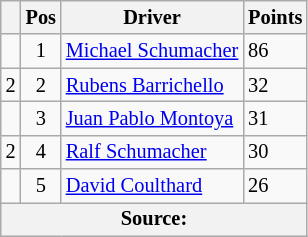<table class="wikitable" style="font-size: 85%;">
<tr>
<th></th>
<th>Pos</th>
<th>Driver</th>
<th>Points</th>
</tr>
<tr>
<td></td>
<td align="center">1</td>
<td> <a href='#'>Michael Schumacher</a></td>
<td>86</td>
</tr>
<tr>
<td> 2</td>
<td align="center">2</td>
<td> <a href='#'>Rubens Barrichello</a></td>
<td>32</td>
</tr>
<tr>
<td></td>
<td align="center">3</td>
<td> <a href='#'>Juan Pablo Montoya</a></td>
<td>31</td>
</tr>
<tr>
<td> 2</td>
<td align="center">4</td>
<td> <a href='#'>Ralf Schumacher</a></td>
<td>30</td>
</tr>
<tr>
<td></td>
<td align="center">5</td>
<td> <a href='#'>David Coulthard</a></td>
<td>26</td>
</tr>
<tr>
<th colspan=4>Source: </th>
</tr>
</table>
